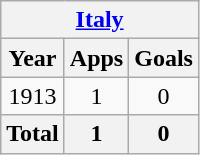<table class="wikitable" style="text-align:center">
<tr>
<th colspan=3><a href='#'>Italy</a></th>
</tr>
<tr>
<th>Year</th>
<th>Apps</th>
<th>Goals</th>
</tr>
<tr>
<td>1913</td>
<td>1</td>
<td>0</td>
</tr>
<tr>
<th>Total</th>
<th>1</th>
<th>0</th>
</tr>
</table>
